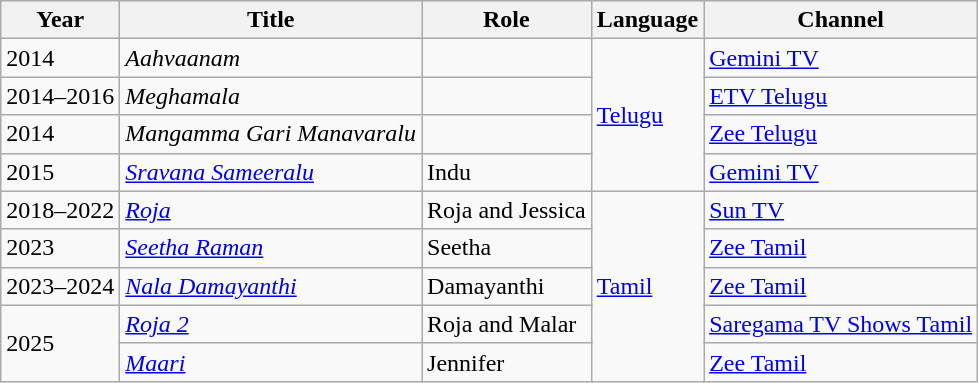<table class="wikitable sortable">
<tr>
<th>Year</th>
<th>Title</th>
<th>Role</th>
<th>Language</th>
<th>Channel</th>
</tr>
<tr>
<td>2014</td>
<td><em>Aahvaanam</em></td>
<td></td>
<td rowspan="4"><a href='#'>Telugu</a></td>
<td><a href='#'>Gemini TV</a></td>
</tr>
<tr>
<td>2014–2016</td>
<td><em>Meghamala</em></td>
<td></td>
<td><a href='#'>ETV Telugu</a></td>
</tr>
<tr>
<td>2014</td>
<td><em>Mangamma Gari Manavaralu</em></td>
<td></td>
<td><a href='#'>Zee Telugu</a></td>
</tr>
<tr>
<td>2015</td>
<td><em><a href='#'>Sravana Sameeralu</a></em></td>
<td>Indu</td>
<td><a href='#'>Gemini TV</a></td>
</tr>
<tr>
<td>2018–2022</td>
<td><em><a href='#'>Roja</a></em></td>
<td>Roja and Jessica</td>
<td rowspan="5"><a href='#'>Tamil</a></td>
<td rowspan="1"><a href='#'>Sun TV</a></td>
</tr>
<tr>
<td>2023</td>
<td><em><a href='#'>Seetha Raman</a></em></td>
<td>Seetha</td>
<td><a href='#'>Zee Tamil</a></td>
</tr>
<tr>
<td>2023–2024</td>
<td><em><a href='#'>Nala Damayanthi</a></em></td>
<td>Damayanthi</td>
<td><a href='#'>Zee Tamil</a></td>
</tr>
<tr>
<td rowspan="2">2025</td>
<td><em><a href='#'>Roja 2</a></em></td>
<td>Roja and Malar</td>
<td><a href='#'>Saregama TV Shows Tamil</a></td>
</tr>
<tr>
<td><em><a href='#'>Maari</a></em></td>
<td>Jennifer</td>
<td><a href='#'>Zee Tamil</a></td>
</tr>
</table>
